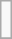<table class="wikitable">
<tr ---->
<td><br></td>
</tr>
<tr --->
</tr>
</table>
